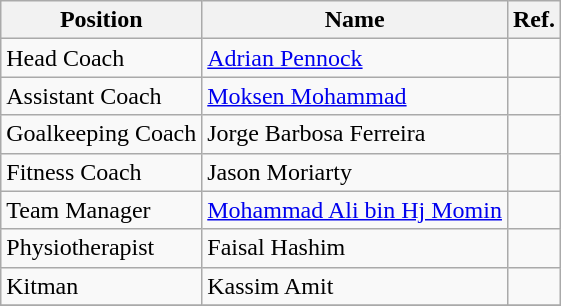<table class="wikitable">
<tr>
<th>Position</th>
<th>Name</th>
<th>Ref.</th>
</tr>
<tr>
<td>Head Coach</td>
<td> <a href='#'>Adrian Pennock</a></td>
<td></td>
</tr>
<tr>
<td>Assistant Coach</td>
<td> <a href='#'>Moksen Mohammad</a></td>
<td></td>
</tr>
<tr>
<td>Goalkeeping Coach</td>
<td> Jorge Barbosa Ferreira</td>
<td></td>
</tr>
<tr>
<td>Fitness Coach</td>
<td> Jason Moriarty</td>
<td></td>
</tr>
<tr>
<td>Team Manager</td>
<td> <a href='#'>Mohammad Ali bin Hj Momin</a></td>
<td></td>
</tr>
<tr>
<td>Physiotherapist</td>
<td> Faisal Hashim</td>
<td></td>
</tr>
<tr>
<td>Kitman</td>
<td> Kassim Amit</td>
<td></td>
</tr>
<tr>
</tr>
</table>
